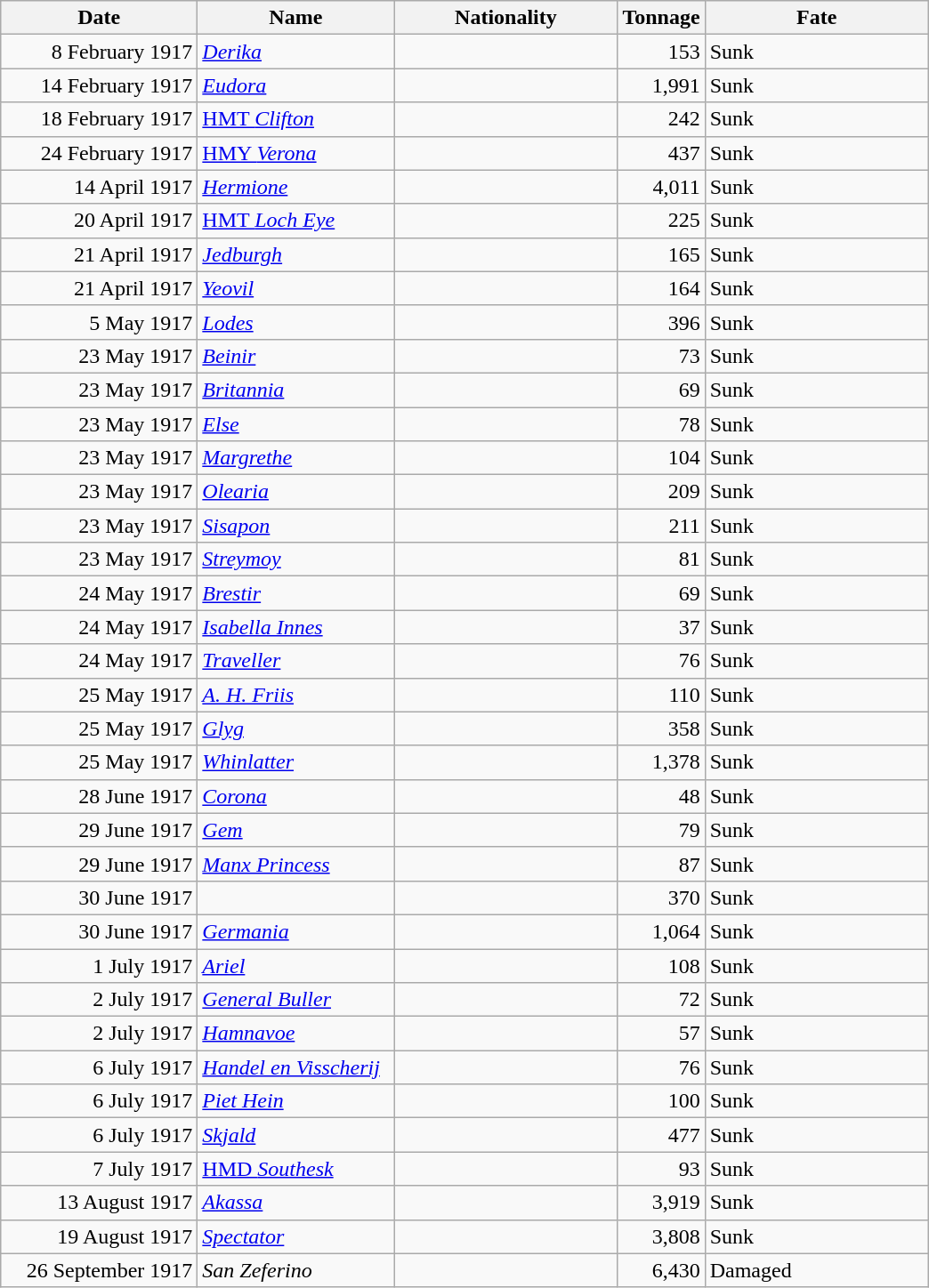<table class="wikitable sortable">
<tr>
<th width="140px">Date</th>
<th width="140px">Name</th>
<th width="160px">Nationality</th>
<th width="25px">Tonnage</th>
<th width="160px">Fate</th>
</tr>
<tr>
<td align="right">8 February 1917</td>
<td align="left"><a href='#'><em>Derika</em></a></td>
<td align="left"></td>
<td align="right">153</td>
<td align="left">Sunk</td>
</tr>
<tr>
<td align="right">14 February 1917</td>
<td align="left"><a href='#'><em>Eudora</em></a></td>
<td align="left"></td>
<td align="right">1,991</td>
<td align="left">Sunk</td>
</tr>
<tr>
<td align="right">18 February 1917</td>
<td align="left"><a href='#'>HMT <em>Clifton</em></a></td>
<td align="left"></td>
<td align="right">242</td>
<td align="left">Sunk</td>
</tr>
<tr>
<td align="right">24 February 1917</td>
<td align="left"><a href='#'>HMY <em>Verona</em></a></td>
<td align="left"></td>
<td align="right">437</td>
<td align="left">Sunk</td>
</tr>
<tr>
<td align="right">14 April 1917</td>
<td align="left"><a href='#'><em>Hermione</em></a></td>
<td align="left"></td>
<td align="right">4,011</td>
<td align="left">Sunk</td>
</tr>
<tr>
<td align="right">20 April 1917</td>
<td align="left"><a href='#'>HMT <em>Loch Eye</em></a></td>
<td align="left"></td>
<td align="right">225</td>
<td align="left">Sunk</td>
</tr>
<tr>
<td align="right">21 April 1917</td>
<td align="left"><a href='#'><em>Jedburgh</em></a></td>
<td align="left"></td>
<td align="right">165</td>
<td align="left">Sunk</td>
</tr>
<tr>
<td align="right">21 April 1917</td>
<td align="left"><a href='#'><em>Yeovil</em></a></td>
<td align="left"></td>
<td align="right">164</td>
<td align="left">Sunk</td>
</tr>
<tr>
<td align="right">5 May 1917</td>
<td align="left"><a href='#'><em>Lodes</em></a></td>
<td align="left"></td>
<td align="right">396</td>
<td align="left">Sunk</td>
</tr>
<tr>
<td align="right">23 May 1917</td>
<td align="left"><a href='#'><em>Beinir</em></a></td>
<td align="left"></td>
<td align="right">73</td>
<td align="left">Sunk</td>
</tr>
<tr>
<td align="right">23 May 1917</td>
<td align="left"><a href='#'><em>Britannia</em></a></td>
<td align="left"></td>
<td align="right">69</td>
<td align="left">Sunk</td>
</tr>
<tr>
<td align="right">23 May 1917</td>
<td align="left"><a href='#'><em>Else</em></a></td>
<td align="left"></td>
<td align="right">78</td>
<td align="left">Sunk</td>
</tr>
<tr>
<td align="right">23 May 1917</td>
<td align="left"><a href='#'><em>Margrethe</em></a></td>
<td align="left"></td>
<td align="right">104</td>
<td align="left">Sunk</td>
</tr>
<tr>
<td align="right">23 May 1917</td>
<td align="left"><a href='#'><em>Olearia</em></a></td>
<td align="left"></td>
<td align="right">209</td>
<td align="left">Sunk</td>
</tr>
<tr>
<td align="right">23 May 1917</td>
<td align="left"><a href='#'><em>Sisapon</em></a></td>
<td align="left"></td>
<td align="right">211</td>
<td align="left">Sunk</td>
</tr>
<tr>
<td align="right">23 May 1917</td>
<td align="left"><a href='#'><em>Streymoy</em></a></td>
<td align="left"></td>
<td align="right">81</td>
<td align="left">Sunk</td>
</tr>
<tr>
<td align="right">24 May 1917</td>
<td align="left"><a href='#'><em>Brestir</em></a></td>
<td align="left"></td>
<td align="right">69</td>
<td align="left">Sunk</td>
</tr>
<tr>
<td align="right">24 May 1917</td>
<td align="left"><a href='#'><em>Isabella Innes</em></a></td>
<td align="left"></td>
<td align="right">37</td>
<td align="left">Sunk</td>
</tr>
<tr>
<td align="right">24 May 1917</td>
<td align="left"><a href='#'><em>Traveller</em></a></td>
<td align="left"></td>
<td align="right">76</td>
<td align="left">Sunk</td>
</tr>
<tr>
<td align="right">25 May 1917</td>
<td align="left"><a href='#'><em>A. H. Friis</em></a></td>
<td align="left"></td>
<td align="right">110</td>
<td align="left">Sunk</td>
</tr>
<tr>
<td align="right">25 May 1917</td>
<td align="left"><a href='#'><em>Glyg</em></a></td>
<td align="left"></td>
<td align="right">358</td>
<td align="left">Sunk</td>
</tr>
<tr>
<td align="right">25 May 1917</td>
<td align="left"><a href='#'><em>Whinlatter</em></a></td>
<td align="left"></td>
<td align="right">1,378</td>
<td align="left">Sunk</td>
</tr>
<tr>
<td align="right">28 June 1917</td>
<td align="left"><a href='#'><em>Corona</em></a></td>
<td align="left"></td>
<td align="right">48</td>
<td align="left">Sunk</td>
</tr>
<tr>
<td align="right">29 June 1917</td>
<td align="left"><a href='#'><em>Gem</em></a></td>
<td align="left"></td>
<td align="right">79</td>
<td align="left">Sunk</td>
</tr>
<tr>
<td align="right">29 June 1917</td>
<td align="left"><a href='#'><em>Manx Princess</em></a></td>
<td align="left"></td>
<td align="right">87</td>
<td align="left">Sunk</td>
</tr>
<tr>
<td align="right">30 June 1917</td>
<td align="left"></td>
<td align="left"></td>
<td align="right">370</td>
<td align="left">Sunk</td>
</tr>
<tr>
<td align="right">30 June 1917</td>
<td align="left"><a href='#'><em>Germania</em></a></td>
<td align="left"></td>
<td align="right">1,064</td>
<td align="left">Sunk</td>
</tr>
<tr>
<td align="right">1 July 1917</td>
<td align="left"><a href='#'><em>Ariel</em></a></td>
<td align="left"></td>
<td align="right">108</td>
<td align="left">Sunk</td>
</tr>
<tr>
<td align="right">2 July 1917</td>
<td align="left"><a href='#'><em>General Buller</em></a></td>
<td align="left"></td>
<td align="right">72</td>
<td align="left">Sunk</td>
</tr>
<tr>
<td align="right">2 July 1917</td>
<td align="left"><a href='#'><em>Hamnavoe</em></a></td>
<td align="left"></td>
<td align="right">57</td>
<td align="left">Sunk</td>
</tr>
<tr>
<td align="right">6 July 1917</td>
<td align="left"><a href='#'><em>Handel en Visscherij</em></a></td>
<td align="left"></td>
<td align="right">76</td>
<td align="left">Sunk</td>
</tr>
<tr>
<td align="right">6 July 1917</td>
<td align="left"><a href='#'><em>Piet Hein</em></a></td>
<td align="left"></td>
<td align="right">100</td>
<td align="left">Sunk</td>
</tr>
<tr>
<td align="right">6 July 1917</td>
<td align="left"><a href='#'><em>Skjald</em></a></td>
<td align="left"></td>
<td align="right">477</td>
<td align="left">Sunk</td>
</tr>
<tr>
<td align="right">7 July 1917</td>
<td align="left"><a href='#'>HMD <em>Southesk</em></a></td>
<td align="left"></td>
<td align="right">93</td>
<td align="left">Sunk</td>
</tr>
<tr>
<td align="right">13 August 1917</td>
<td align="left"><a href='#'><em>Akassa</em></a></td>
<td align="left"></td>
<td align="right">3,919</td>
<td align="left">Sunk</td>
</tr>
<tr>
<td align="right">19 August 1917</td>
<td align="left"><a href='#'><em>Spectator</em></a></td>
<td align="left"></td>
<td align="right">3,808</td>
<td align="left">Sunk</td>
</tr>
<tr>
<td align="right">26 September 1917</td>
<td align="left"><em>San Zeferino</em></td>
<td align="left"></td>
<td align="right">6,430</td>
<td align="left">Damaged</td>
</tr>
</table>
